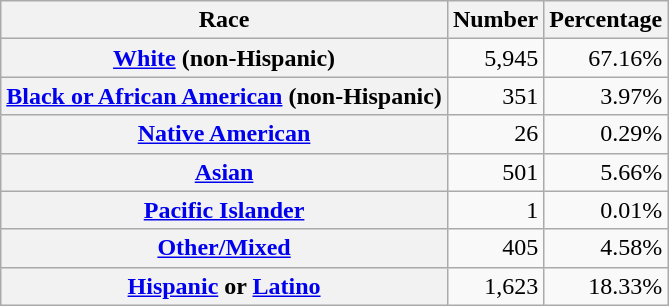<table class="wikitable" style="text-align:right">
<tr>
<th scope="col">Race</th>
<th scope="col">Number</th>
<th scope="col">Percentage</th>
</tr>
<tr>
<th scope="row"><a href='#'>White</a> (non-Hispanic)</th>
<td>5,945</td>
<td>67.16%</td>
</tr>
<tr>
<th scope="row"><a href='#'>Black or African American</a> (non-Hispanic)</th>
<td>351</td>
<td>3.97%</td>
</tr>
<tr>
<th scope="row"><a href='#'>Native American</a></th>
<td>26</td>
<td>0.29%</td>
</tr>
<tr>
<th scope="row"><a href='#'>Asian</a></th>
<td>501</td>
<td>5.66%</td>
</tr>
<tr>
<th scope="row"><a href='#'>Pacific Islander</a></th>
<td>1</td>
<td>0.01%</td>
</tr>
<tr>
<th scope="row"><a href='#'>Other/Mixed</a></th>
<td>405</td>
<td>4.58%</td>
</tr>
<tr>
<th scope="row"><a href='#'>Hispanic</a> or <a href='#'>Latino</a></th>
<td>1,623</td>
<td>18.33%</td>
</tr>
</table>
